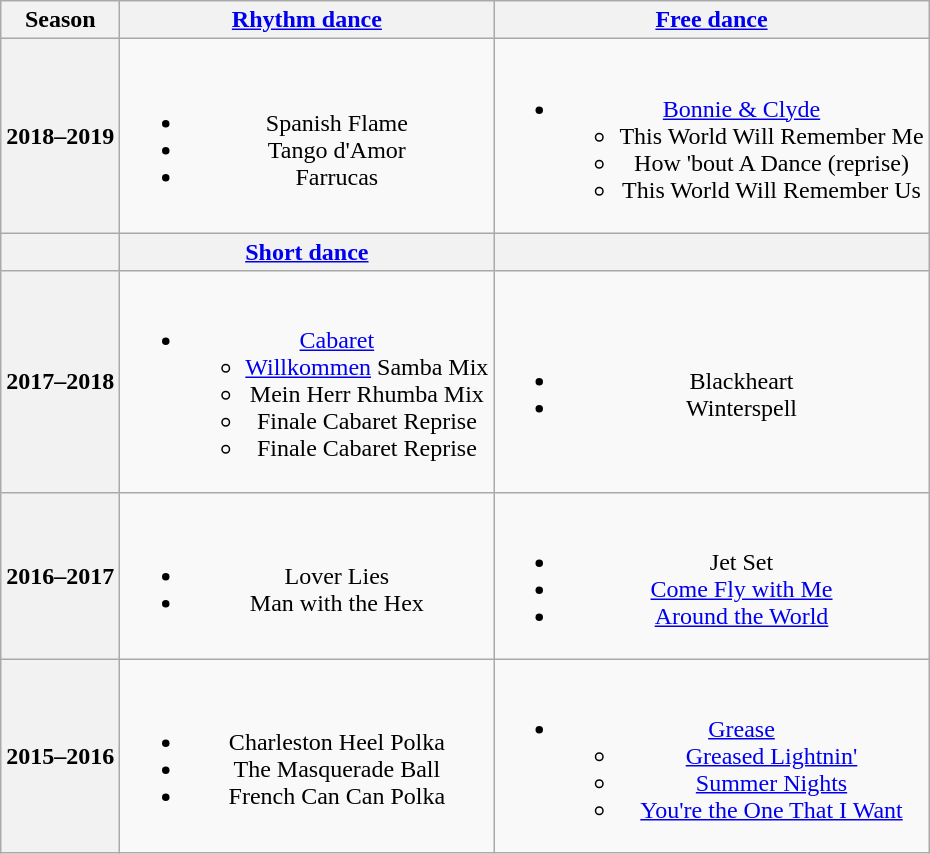<table class=wikitable style=text-align:center>
<tr>
<th>Season</th>
<th><a href='#'>Rhythm dance</a></th>
<th><a href='#'>Free dance</a></th>
</tr>
<tr>
<th>2018–2019 <br> </th>
<td><br><ul><li> Spanish Flame <br></li><li> Tango d'Amor</li><li> Farrucas <br></li></ul></td>
<td><br><ul><li><a href='#'>Bonnie & Clyde</a> <br><ul><li>This World Will Remember Me</li><li>How 'bout A Dance (reprise)</li><li>This World Will Remember Us <br></li></ul></li></ul></td>
</tr>
<tr>
<th></th>
<th><a href='#'>Short dance</a></th>
<th></th>
</tr>
<tr>
<th>2017–2018 <br> </th>
<td><br><ul><li><a href='#'>Cabaret</a><ul><li> <a href='#'>Willkommen</a> Samba Mix</li><li> Mein Herr Rhumba Mix</li><li> Finale Cabaret Reprise</li><li> Finale Cabaret Reprise <br></li></ul></li></ul></td>
<td><br><ul><li>Blackheart <br></li><li>Winterspell <br></li></ul></td>
</tr>
<tr>
<th>2016–2017</th>
<td><br><ul><li>Lover Lies <br></li><li>Man with the Hex <br></li></ul></td>
<td><br><ul><li>Jet Set <br></li><li><a href='#'>Come Fly with Me</a> <br></li><li><a href='#'>Around the World</a></li></ul></td>
</tr>
<tr>
<th>2015–2016 <br> </th>
<td><br><ul><li> Charleston Heel Polka <br></li><li> The Masquerade Ball <br></li><li> French Can Can Polka <br></li></ul></td>
<td><br><ul><li><a href='#'>Grease</a><ul><li><a href='#'>Greased Lightnin'</a></li><li><a href='#'>Summer Nights</a></li><li><a href='#'>You're the One That I Want</a> <br></li></ul></li></ul></td>
</tr>
</table>
